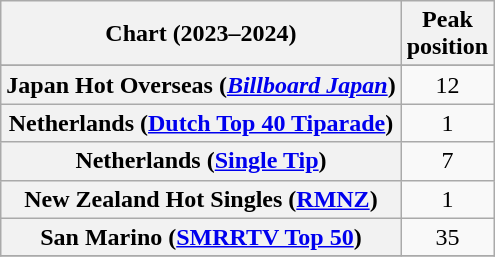<table class="wikitable sortable plainrowheaders" style="text-align:center;">
<tr>
<th scope="col">Chart (2023–2024)</th>
<th scope="col">Peak<br>position</th>
</tr>
<tr>
</tr>
<tr>
</tr>
<tr>
<th scope="row">Japan Hot Overseas (<em><a href='#'>Billboard Japan</a></em>)</th>
<td>12</td>
</tr>
<tr>
<th scope="row">Netherlands (<a href='#'>Dutch Top 40 Tiparade</a>)</th>
<td>1</td>
</tr>
<tr>
<th scope="row">Netherlands (<a href='#'>Single Tip</a>)</th>
<td>7</td>
</tr>
<tr>
<th scope="row">New Zealand Hot Singles (<a href='#'>RMNZ</a>)</th>
<td>1</td>
</tr>
<tr>
<th scope="row">San Marino (<a href='#'>SMRRTV Top 50</a>)</th>
<td>35</td>
</tr>
<tr>
</tr>
</table>
